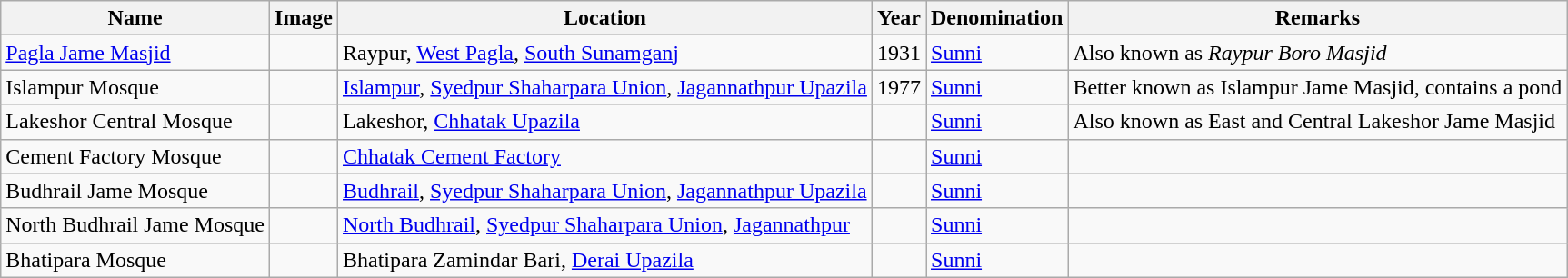<table class="wikitable sortable">
<tr>
<th>Name</th>
<th align=center class=unsortable>Image</th>
<th>Location</th>
<th>Year</th>
<th>Denomination</th>
<th align=left class=unsortable>Remarks</th>
</tr>
<tr valign=top>
<td><a href='#'>Pagla Jame Masjid</a></td>
<td></td>
<td>Raypur, <a href='#'>West Pagla</a>, <a href='#'>South Sunamganj</a></td>
<td>1931</td>
<td><a href='#'>Sunni</a></td>
<td>Also known as <em>Raypur Boro Masjid</em></td>
</tr>
<tr valign=top>
<td>Islampur Mosque</td>
<td></td>
<td><a href='#'>Islampur</a>, <a href='#'>Syedpur Shaharpara Union</a>, <a href='#'>Jagannathpur Upazila</a></td>
<td>1977</td>
<td><a href='#'>Sunni</a></td>
<td>Better known as Islampur Jame Masjid, contains a pond</td>
</tr>
<tr valign=top>
<td>Lakeshor Central Mosque</td>
<td></td>
<td>Lakeshor, <a href='#'>Chhatak Upazila</a></td>
<td></td>
<td><a href='#'>Sunni</a></td>
<td>Also known as East and Central Lakeshor Jame Masjid</td>
</tr>
<tr valign=top>
<td>Cement Factory Mosque</td>
<td></td>
<td><a href='#'>Chhatak Cement Factory</a></td>
<td></td>
<td><a href='#'>Sunni</a></td>
<td></td>
</tr>
<tr valign=top>
<td>Budhrail Jame Mosque</td>
<td></td>
<td><a href='#'>Budhrail</a>, <a href='#'>Syedpur Shaharpara Union</a>, <a href='#'>Jagannathpur Upazila</a></td>
<td></td>
<td><a href='#'>Sunni</a></td>
<td></td>
</tr>
<tr valign=top>
<td>North Budhrail Jame Mosque</td>
<td></td>
<td><a href='#'>North Budhrail</a>, <a href='#'>Syedpur Shaharpara Union</a>, <a href='#'>Jagannathpur</a></td>
<td></td>
<td><a href='#'>Sunni</a></td>
<td></td>
</tr>
<tr valign=top>
<td>Bhatipara Mosque</td>
<td></td>
<td>Bhatipara Zamindar Bari, <a href='#'>Derai Upazila</a></td>
<td></td>
<td><a href='#'>Sunni</a></td>
<td></td>
</tr>
</table>
